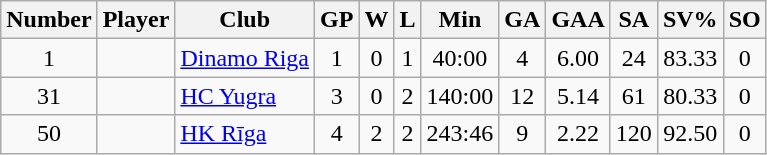<table class="wikitable sortable" style="text-align: center;">
<tr>
<th>Number</th>
<th>Player</th>
<th>Club</th>
<th>GP</th>
<th>W</th>
<th>L</th>
<th>Min</th>
<th>GA</th>
<th>GAA</th>
<th>SA</th>
<th>SV%</th>
<th>SO</th>
</tr>
<tr>
<td>1</td>
<td align=left></td>
<td align=left> <a href='#'>Dinamo Riga</a></td>
<td>1</td>
<td>0</td>
<td>1</td>
<td>40:00</td>
<td>4</td>
<td>6.00</td>
<td>24</td>
<td>83.33</td>
<td>0</td>
</tr>
<tr>
<td>31</td>
<td align=left></td>
<td align=left> <a href='#'>HC Yugra</a></td>
<td>3</td>
<td>0</td>
<td>2</td>
<td>140:00</td>
<td>12</td>
<td>5.14</td>
<td>61</td>
<td>80.33</td>
<td>0</td>
</tr>
<tr>
<td>50</td>
<td align=left></td>
<td align=left> <a href='#'>HK Rīga</a></td>
<td>4</td>
<td>2</td>
<td>2</td>
<td>243:46</td>
<td>9</td>
<td>2.22</td>
<td>120</td>
<td>92.50</td>
<td>0</td>
</tr>
</table>
